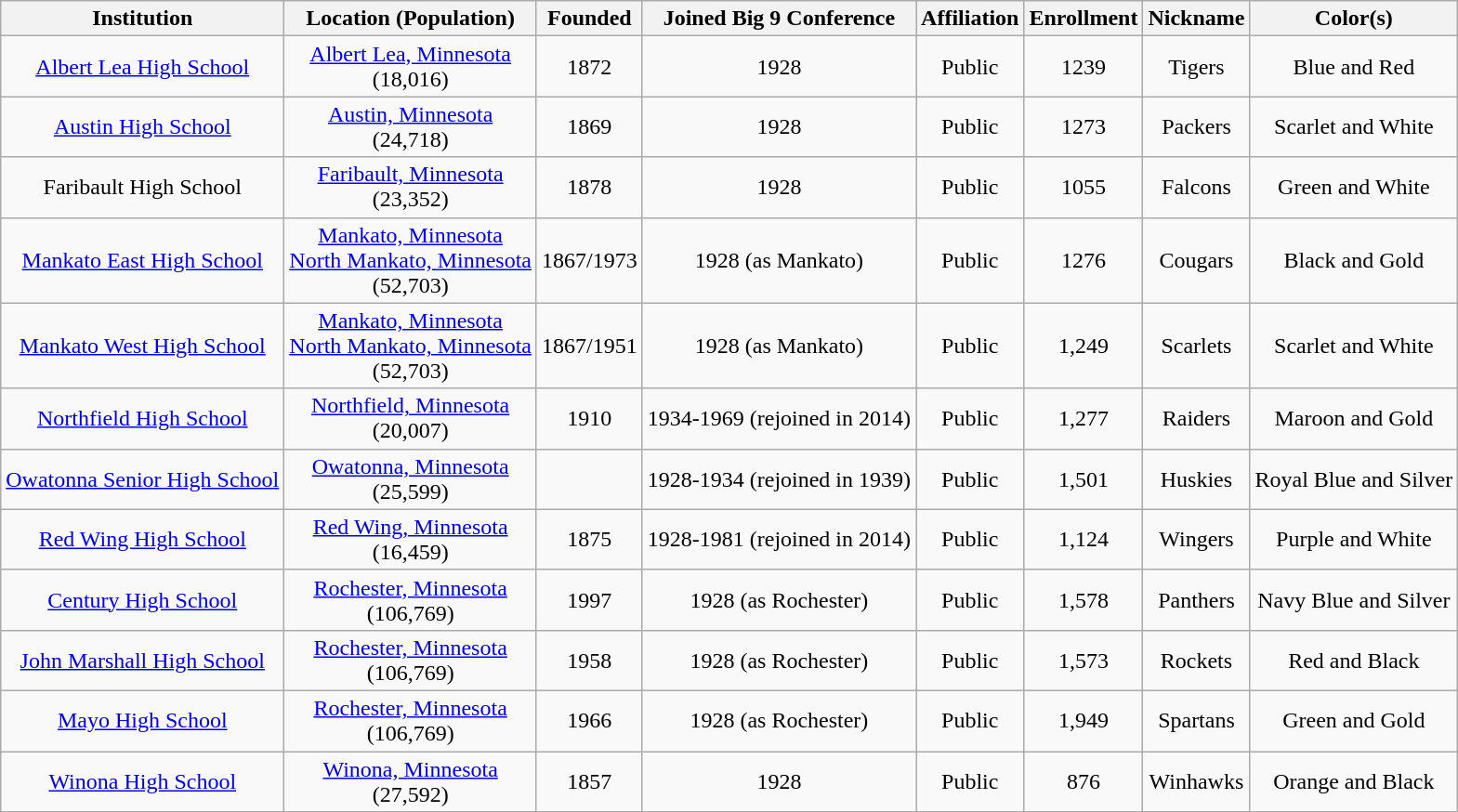<table class="wikitable sortable" style="text-align: center;">
<tr>
<th>Institution</th>
<th>Location (Population)</th>
<th>Founded</th>
<th>Joined Big 9 Conference</th>
<th>Affiliation</th>
<th>Enrollment</th>
<th>Nickname</th>
<th>Color(s)</th>
</tr>
<tr>
<td><a href='#'>Albert Lea High School</a></td>
<td><a href='#'>Albert Lea, Minnesota</a><br>(18,016)</td>
<td>1872</td>
<td>1928</td>
<td>Public</td>
<td>1239</td>
<td>Tigers</td>
<td>Blue and Red  </td>
</tr>
<tr>
<td><a href='#'>Austin High School</a></td>
<td><a href='#'>Austin, Minnesota</a><br>(24,718)</td>
<td>1869</td>
<td>1928</td>
<td>Public</td>
<td>1273</td>
<td>Packers</td>
<td>Scarlet and White  </td>
</tr>
<tr>
<td>Faribault High School</td>
<td><a href='#'>Faribault, Minnesota</a><br>(23,352)</td>
<td>1878</td>
<td>1928</td>
<td>Public</td>
<td>1055</td>
<td>Falcons</td>
<td>Green and White  </td>
</tr>
<tr>
<td><a href='#'>Mankato East High School</a></td>
<td><a href='#'>Mankato, Minnesota</a><br><a href='#'>North Mankato, Minnesota</a><br>(52,703)</td>
<td>1867/1973</td>
<td>1928 (as Mankato)</td>
<td>Public</td>
<td>1276</td>
<td>Cougars</td>
<td>Black and Gold  </td>
</tr>
<tr>
<td><a href='#'>Mankato West High School</a></td>
<td><a href='#'>Mankato, Minnesota</a><br><a href='#'>North Mankato, Minnesota</a><br>(52,703)</td>
<td>1867/1951</td>
<td>1928 (as Mankato)</td>
<td>Public</td>
<td>1,249</td>
<td>Scarlets</td>
<td>Scarlet and White  </td>
</tr>
<tr>
<td><a href='#'>Northfield High School</a></td>
<td><a href='#'>Northfield, Minnesota</a><br>(20,007)</td>
<td>1910</td>
<td>1934-1969 (rejoined in 2014)</td>
<td>Public</td>
<td>1,277</td>
<td>Raiders</td>
<td>Maroon and Gold  </td>
</tr>
<tr>
<td><a href='#'>Owatonna Senior High School</a></td>
<td><a href='#'>Owatonna, Minnesota</a><br>(25,599)</td>
<td></td>
<td>1928-1934 (rejoined in 1939)</td>
<td>Public</td>
<td>1,501</td>
<td>Huskies</td>
<td>Royal Blue and Silver  </td>
</tr>
<tr>
<td><a href='#'>Red Wing High School</a></td>
<td><a href='#'>Red Wing, Minnesota</a><br>(16,459)</td>
<td>1875</td>
<td>1928-1981 (rejoined in 2014)</td>
<td>Public</td>
<td>1,124</td>
<td>Wingers</td>
<td>Purple and White  </td>
</tr>
<tr>
<td><a href='#'>Century High School</a></td>
<td><a href='#'>Rochester, Minnesota</a><br>(106,769)</td>
<td>1997</td>
<td>1928 (as Rochester)</td>
<td>Public</td>
<td>1,578</td>
<td>Panthers</td>
<td>Navy Blue and Silver  </td>
</tr>
<tr>
<td><a href='#'>John Marshall High School</a></td>
<td><a href='#'>Rochester, Minnesota</a><br>(106,769)</td>
<td>1958</td>
<td>1928 (as Rochester)</td>
<td>Public</td>
<td>1,573</td>
<td>Rockets</td>
<td>Red and Black  </td>
</tr>
<tr>
<td><a href='#'>Mayo High School</a></td>
<td><a href='#'>Rochester, Minnesota</a><br>(106,769)</td>
<td>1966</td>
<td>1928 (as Rochester)</td>
<td>Public</td>
<td>1,949</td>
<td>Spartans</td>
<td>Green and Gold  </td>
</tr>
<tr>
<td><a href='#'>Winona High School</a></td>
<td><a href='#'>Winona, Minnesota</a><br>(27,592)</td>
<td>1857</td>
<td>1928</td>
<td>Public</td>
<td>876</td>
<td>Winhawks</td>
<td>Orange and Black  </td>
</tr>
</table>
